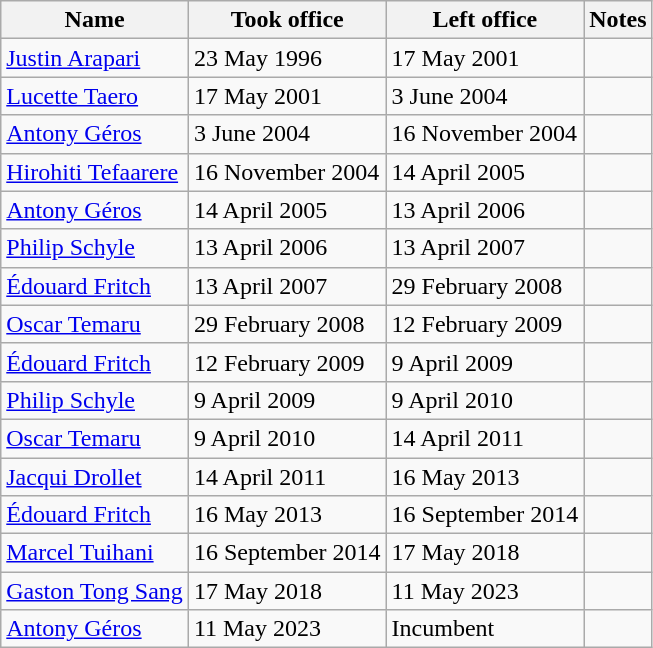<table class="wikitable">
<tr>
<th>Name</th>
<th>Took office</th>
<th>Left office</th>
<th>Notes</th>
</tr>
<tr>
<td><a href='#'>Justin Arapari</a></td>
<td>23 May 1996</td>
<td>17 May 2001</td>
<td></td>
</tr>
<tr>
<td><a href='#'>Lucette Taero</a></td>
<td>17 May 2001</td>
<td>3 June 2004</td>
<td></td>
</tr>
<tr>
<td><a href='#'>Antony Géros</a></td>
<td>3 June 2004</td>
<td>16 November 2004</td>
<td></td>
</tr>
<tr>
<td><a href='#'>Hirohiti Tefaarere</a></td>
<td>16 November 2004</td>
<td>14 April 2005</td>
<td></td>
</tr>
<tr>
<td><a href='#'>Antony Géros</a></td>
<td>14 April 2005</td>
<td>13 April 2006</td>
<td></td>
</tr>
<tr>
<td><a href='#'>Philip Schyle</a></td>
<td>13 April 2006</td>
<td>13 April 2007</td>
<td></td>
</tr>
<tr>
<td><a href='#'>Édouard Fritch</a></td>
<td>13 April 2007</td>
<td>29 February 2008</td>
<td></td>
</tr>
<tr>
<td><a href='#'>Oscar Temaru</a></td>
<td>29 February 2008</td>
<td>12 February 2009</td>
<td></td>
</tr>
<tr>
<td><a href='#'>Édouard Fritch</a></td>
<td>12 February 2009</td>
<td>9 April 2009</td>
<td></td>
</tr>
<tr>
<td><a href='#'>Philip Schyle</a></td>
<td>9 April 2009</td>
<td>9 April 2010</td>
<td></td>
</tr>
<tr>
<td><a href='#'>Oscar Temaru</a></td>
<td>9 April 2010</td>
<td>14 April 2011</td>
<td></td>
</tr>
<tr>
<td><a href='#'>Jacqui Drollet</a></td>
<td>14 April 2011</td>
<td>16 May 2013</td>
<td></td>
</tr>
<tr>
<td><a href='#'>Édouard Fritch</a></td>
<td>16 May 2013</td>
<td>16 September 2014</td>
<td></td>
</tr>
<tr>
<td><a href='#'>Marcel Tuihani</a></td>
<td>16 September 2014</td>
<td>17 May 2018</td>
<td></td>
</tr>
<tr>
<td><a href='#'>Gaston Tong Sang</a></td>
<td>17 May 2018</td>
<td>11 May 2023</td>
<td></td>
</tr>
<tr>
<td><a href='#'>Antony Géros</a></td>
<td>11 May 2023</td>
<td>Incumbent</td>
<td></td>
</tr>
</table>
